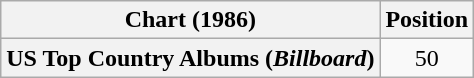<table class="wikitable plainrowheaders" style="text-align:center">
<tr>
<th scope="col">Chart (1986)</th>
<th scope="col">Position</th>
</tr>
<tr>
<th scope="row">US Top Country Albums (<em>Billboard</em>)</th>
<td>50</td>
</tr>
</table>
